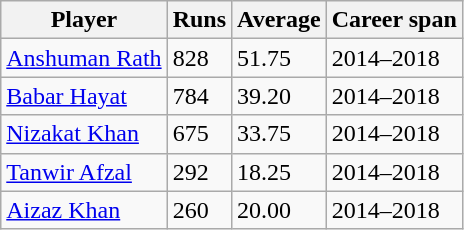<table class="wikitable">
<tr>
<th>Player</th>
<th>Runs</th>
<th>Average</th>
<th>Career span</th>
</tr>
<tr>
<td><a href='#'>Anshuman Rath</a></td>
<td>828</td>
<td>51.75</td>
<td>2014–2018</td>
</tr>
<tr>
<td><a href='#'>Babar Hayat</a></td>
<td>784</td>
<td>39.20</td>
<td>2014–2018</td>
</tr>
<tr>
<td><a href='#'>Nizakat Khan</a></td>
<td>675</td>
<td>33.75</td>
<td>2014–2018</td>
</tr>
<tr>
<td><a href='#'>Tanwir Afzal</a></td>
<td>292</td>
<td>18.25</td>
<td>2014–2018</td>
</tr>
<tr>
<td><a href='#'>Aizaz Khan</a></td>
<td>260</td>
<td>20.00</td>
<td>2014–2018</td>
</tr>
</table>
